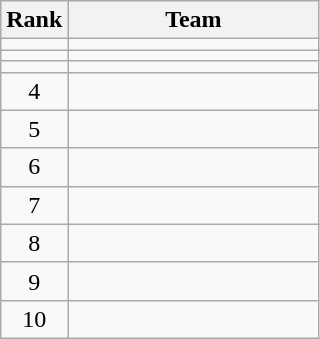<table class="wikitable">
<tr>
<th>Rank</th>
<th style="width:10em">Team</th>
</tr>
<tr>
<td align=center></td>
<td></td>
</tr>
<tr>
<td align=center></td>
<td></td>
</tr>
<tr>
<td align=center></td>
<td></td>
</tr>
<tr>
<td align=center>4</td>
<td></td>
</tr>
<tr>
<td align=center>5</td>
<td></td>
</tr>
<tr>
<td align=center>6</td>
<td></td>
</tr>
<tr>
<td align=center>7</td>
<td></td>
</tr>
<tr>
<td align=center>8</td>
<td></td>
</tr>
<tr>
<td align=center>9</td>
<td></td>
</tr>
<tr>
<td align=center>10</td>
<td></td>
</tr>
</table>
